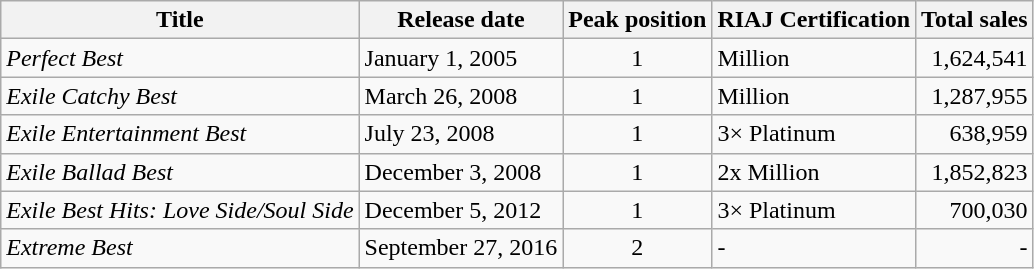<table class="wikitable">
<tr>
<th>Title</th>
<th>Release date</th>
<th>Peak position</th>
<th>RIAJ Certification</th>
<th>Total sales</th>
</tr>
<tr>
<td><em>Perfect Best</em></td>
<td>January 1, 2005</td>
<td align="center">1</td>
<td>Million</td>
<td align="right">1,624,541</td>
</tr>
<tr>
<td><em>Exile Catchy Best</em></td>
<td>March 26, 2008</td>
<td align="center">1</td>
<td>Million</td>
<td align="right">1,287,955</td>
</tr>
<tr>
<td><em>Exile Entertainment Best</em></td>
<td>July 23, 2008</td>
<td align="center">1</td>
<td>3× Platinum</td>
<td align="right">638,959</td>
</tr>
<tr>
<td><em>Exile Ballad Best</em></td>
<td>December 3, 2008</td>
<td align="center">1</td>
<td>2x Million</td>
<td align="right">1,852,823</td>
</tr>
<tr>
<td><em>Exile Best Hits: Love Side/Soul Side</em></td>
<td>December 5, 2012</td>
<td align="center">1</td>
<td>3× Platinum</td>
<td align="right">700,030</td>
</tr>
<tr>
<td><em>Extreme Best</em></td>
<td>September 27, 2016</td>
<td align="center">2</td>
<td>-</td>
<td align="right">-</td>
</tr>
</table>
